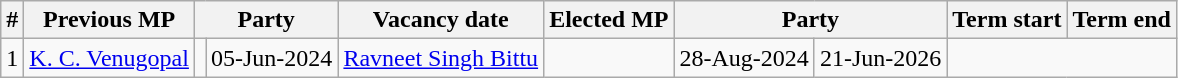<table class="wikitable" style="text-align:center;">
<tr>
<th>#</th>
<th>Previous MP</th>
<th colspan="2">Party</th>
<th>Vacancy date</th>
<th>Elected MP</th>
<th colspan="2">Party</th>
<th>Term start</th>
<th>Term end</th>
</tr>
<tr>
<td>1</td>
<td><a href='#'>K. C. Venugopal</a></td>
<td></td>
<td>05-Jun-2024</td>
<td><a href='#'>Ravneet Singh Bittu</a></td>
<td></td>
<td>28-Aug-2024</td>
<td>21-Jun-2026</td>
</tr>
</table>
